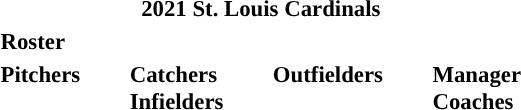<table class="toccolours" style="font-size: 95%;">
<tr>
<th colspan="10">2021 St. Louis Cardinals</th>
</tr>
<tr>
<td colspan="10"><strong>Roster</strong></td>
</tr>
<tr>
<td valign="top"><strong>Pitchers</strong><br>





























</td>
<td style="width:25px;"></td>
<td valign="top"><strong>Catchers</strong><br>


<strong>Infielders</strong>








</td>
<td style="width:25px;"></td>
<td valign="top"><strong>Outfielders</strong><br>






</td>
<td style="width:25px;"></td>
<td valign="top"><strong>Manager</strong><br>
<strong>Coaches</strong>
 
 
 
 
 
 
 
 
 
 
 
 </td>
</tr>
</table>
